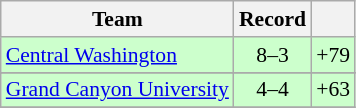<table class="wikitable sortable collapsible collapsed plainrowheaders" style="font-size:90%;">
<tr>
<th scope=col>Team</th>
<th scope=col>Record</th>
<th scope=col></th>
</tr>
<tr bgcolor=ccffcc>
<td> <a href='#'>Central Washington</a></td>
<td align=center>8–3</td>
<td align=center>+79</td>
</tr>
<tr>
</tr>
<tr bgcolor=ccffcc>
<td> <a href='#'>Grand Canyon University</a></td>
<td align=center>4–4</td>
<td align=center>+63</td>
</tr>
<tr>
</tr>
</table>
